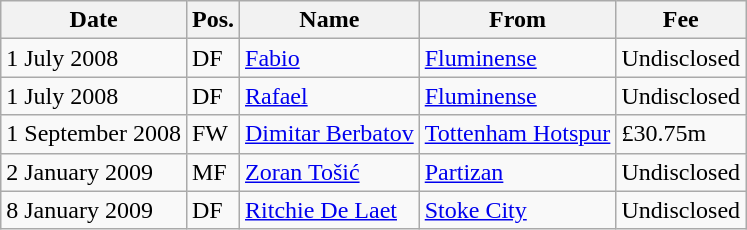<table class="wikitable">
<tr>
<th>Date</th>
<th>Pos.</th>
<th>Name</th>
<th>From</th>
<th>Fee</th>
</tr>
<tr>
<td>1 July 2008</td>
<td>DF</td>
<td> <a href='#'>Fabio</a></td>
<td> <a href='#'>Fluminense</a></td>
<td>Undisclosed</td>
</tr>
<tr>
<td>1 July 2008</td>
<td>DF</td>
<td> <a href='#'>Rafael</a></td>
<td> <a href='#'>Fluminense</a></td>
<td>Undisclosed</td>
</tr>
<tr>
<td>1 September 2008</td>
<td>FW</td>
<td> <a href='#'>Dimitar Berbatov</a></td>
<td> <a href='#'>Tottenham Hotspur</a></td>
<td>£30.75m</td>
</tr>
<tr>
<td>2 January 2009</td>
<td>MF</td>
<td> <a href='#'>Zoran Tošić</a></td>
<td> <a href='#'>Partizan</a></td>
<td>Undisclosed</td>
</tr>
<tr>
<td>8 January 2009</td>
<td>DF</td>
<td> <a href='#'>Ritchie De Laet</a></td>
<td> <a href='#'>Stoke City</a></td>
<td>Undisclosed</td>
</tr>
</table>
